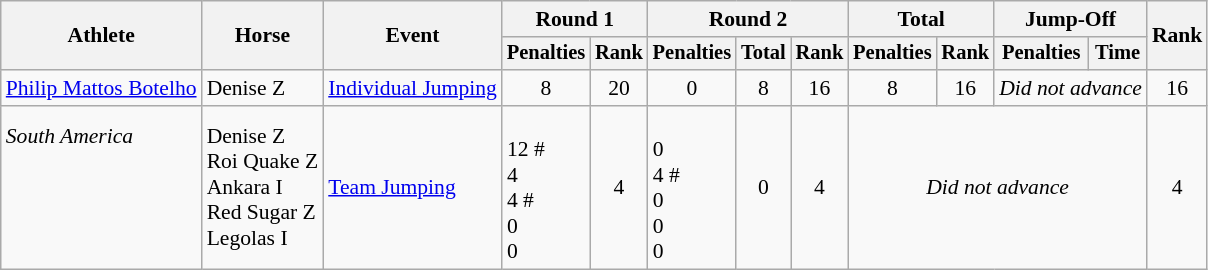<table class="wikitable" border="1" style="font-size:90%">
<tr>
<th rowspan=2>Athlete</th>
<th rowspan=2>Horse</th>
<th rowspan=2>Event</th>
<th colspan=2>Round 1</th>
<th colspan=3>Round 2</th>
<th colspan=2>Total</th>
<th colspan=2>Jump-Off</th>
<th rowspan=2>Rank</th>
</tr>
<tr style="font-size:95%">
<th>Penalties</th>
<th>Rank</th>
<th>Penalties</th>
<th>Total</th>
<th>Rank</th>
<th>Penalties</th>
<th>Rank</th>
<th>Penalties</th>
<th>Time</th>
</tr>
<tr align=center>
<td align=left><a href='#'>Philip Mattos Botelho</a></td>
<td align=left>Denise Z</td>
<td align=left><a href='#'>Individual Jumping</a></td>
<td>8</td>
<td>20</td>
<td>0</td>
<td>8</td>
<td>16</td>
<td>8</td>
<td>16</td>
<td Colspan=2><em>Did not advance</em></td>
<td>16</td>
</tr>
<tr align=center>
<td align=left><em>South America</em><br> <br><br><br><br></td>
<td align=left>Denise Z<br> Roi Quake Z<br> Ankara I<br> Red Sugar Z<br> Legolas I</td>
<td align=left><a href='#'>Team Jumping</a></td>
<td align=left><br>12 #<br>4<br>4 #<br>0<br>0</td>
<td>4</td>
<td align=left><br>0<br>4 #<br>0<br>0<br>0</td>
<td>0</td>
<td>4</td>
<td Colspan=4><em>Did not advance</em></td>
<td>4</td>
</tr>
</table>
